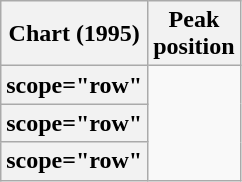<table class="wikitable sortable plainrowheaders">
<tr>
<th scope="col">Chart (1995)</th>
<th scope="col">Peak<br>position</th>
</tr>
<tr>
<th>scope="row"</th>
</tr>
<tr>
<th>scope="row"</th>
</tr>
<tr>
<th>scope="row" </th>
</tr>
</table>
